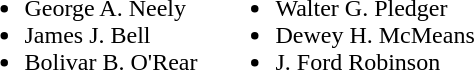<table border="0" cellpadding="5">
<tr valign="top">
<td><br><ul><li>George A. Neely</li><li>James J. Bell</li><li>Bolivar B. O'Rear</li></ul></td>
<td><br><ul><li>Walter G. Pledger</li><li>Dewey H. McMeans</li><li>J. Ford Robinson</li></ul></td>
</tr>
</table>
